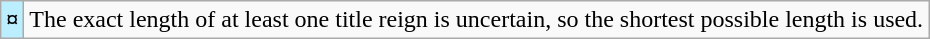<table class="wikitable">
<tr>
<th style="background-color:#bbeeff">¤</th>
<td>The exact length of at least one title reign is uncertain, so the shortest possible length is used.</td>
</tr>
</table>
